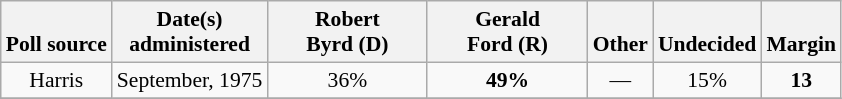<table class="wikitable sortable" style="text-align:center;font-size:90%;line-height:17px">
<tr valign= bottom>
<th>Poll source</th>
<th>Date(s)<br>administered</th>
<th class="unsortable" style="width:100px;">Robert<br>Byrd (D)</th>
<th class="unsortable" style="width:100px;">Gerald<br>Ford (R)</th>
<th class="unsortable">Other</th>
<th class="unsortable">Undecided</th>
<th>Margin</th>
</tr>
<tr>
<td align="center">Harris</td>
<td>September, 1975</td>
<td align="center">36%</td>
<td><strong>49%</strong></td>
<td align="center">—</td>
<td align="center">15%</td>
<td><strong>13</strong></td>
</tr>
<tr>
</tr>
</table>
